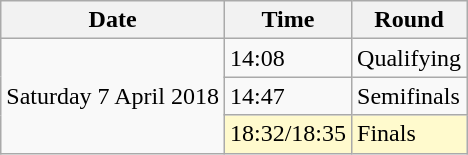<table class="wikitable">
<tr>
<th>Date</th>
<th>Time</th>
<th>Round</th>
</tr>
<tr>
<td rowspan=5>Saturday 7 April 2018</td>
<td>14:08</td>
<td>Qualifying</td>
</tr>
<tr>
<td>14:47</td>
<td>Semifinals</td>
</tr>
<tr>
<td style=background:lemonchiffon>18:32/18:35</td>
<td style=background:lemonchiffon>Finals</td>
</tr>
</table>
